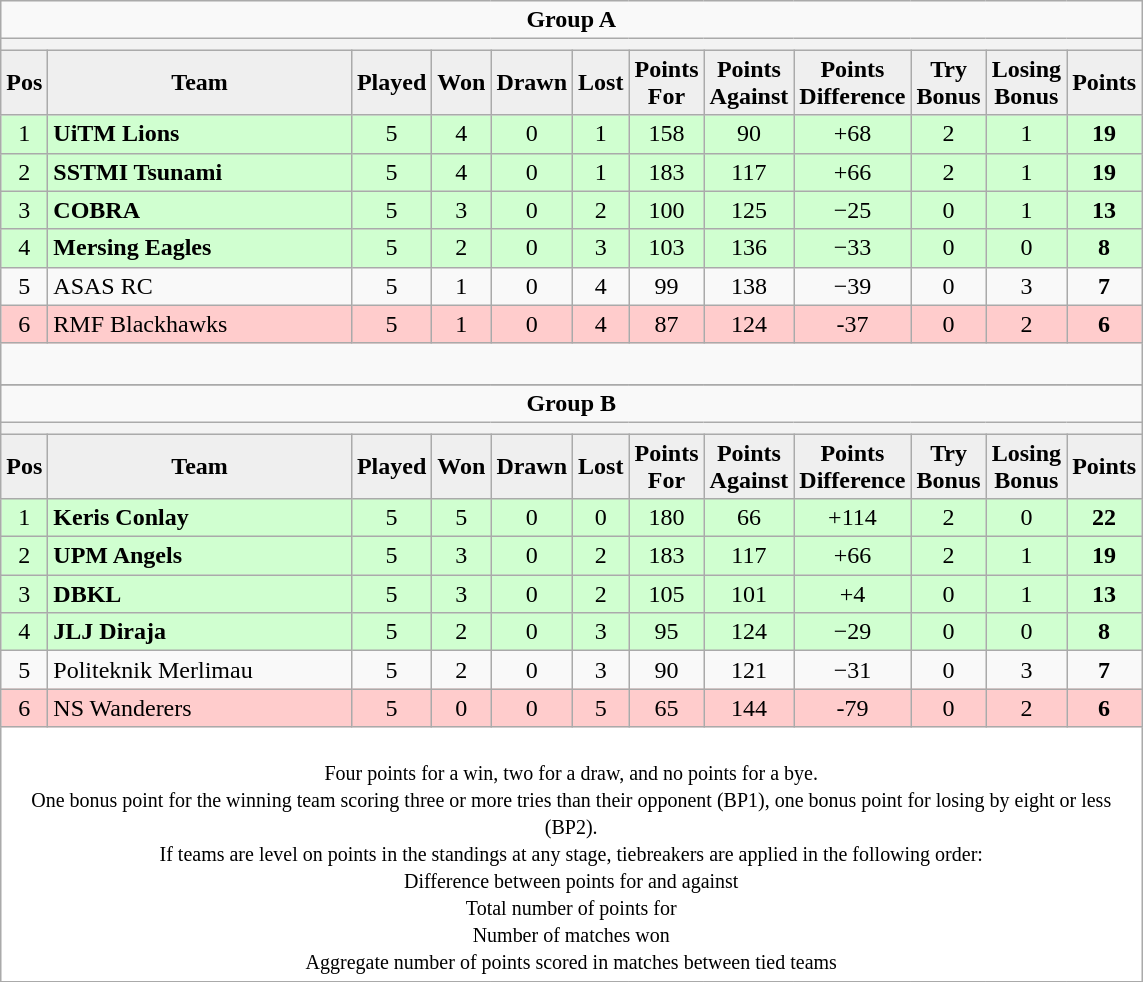<table class="wikitable" style="text-align: center;">
<tr bgcolor="#f9f9f9">
<td colspan="15" cellpadding="0" cellspacing="0"><strong>Group A</strong></td>
</tr>
<tr bgcolor="#f3f3f3">
<td colspan="15" cellpadding="0" cellspacing="0"></td>
</tr>
<tr style="font-weight: bold;">
<td bgcolor="#efefef" width="20">Pos</td>
<td bgcolor="#efefef" width="195">Team</td>
<td bgcolor="#efefef" width="20">Played</td>
<td bgcolor="#efefef" width="20">Won</td>
<td bgcolor="#efefef" width="20">Drawn</td>
<td bgcolor="#efefef" width="20">Lost</td>
<td bgcolor="#efefef" width="20">Points For</td>
<td bgcolor="#efefef" width="20">Points Against</td>
<td bgcolor="#efefef" width="20">Points Difference</td>
<td bgcolor="#efefef" width="20">Try Bonus</td>
<td bgcolor="#efefef" width="20">Losing Bonus</td>
<td bgcolor="#efefef" width="20">Points<br></td>
</tr>
<tr bgcolor=#d0ffd0 align=center>
<td>1</td>
<td align=left><strong>UiTM Lions</strong></td>
<td>5</td>
<td>4</td>
<td>0</td>
<td>1</td>
<td>158</td>
<td>90</td>
<td>+68</td>
<td>2</td>
<td>1</td>
<td><strong>19</strong></td>
</tr>
<tr bgcolor=#d0ffd0 align=center>
<td>2</td>
<td align=left><strong>SSTMI Tsunami</strong></td>
<td>5</td>
<td>4</td>
<td>0</td>
<td>1</td>
<td>183</td>
<td>117</td>
<td>+66</td>
<td>2</td>
<td>1</td>
<td><strong>19</strong></td>
</tr>
<tr bgcolor=#d0ffd0 align=center>
<td>3</td>
<td align=left><strong>COBRA</strong></td>
<td>5</td>
<td>3</td>
<td>0</td>
<td>2</td>
<td>100</td>
<td>125</td>
<td>−25</td>
<td>0</td>
<td>1</td>
<td><strong>13</strong></td>
</tr>
<tr bgcolor=#d0ffd0 align=center>
<td>4</td>
<td align=left><strong>Mersing Eagles</strong></td>
<td>5</td>
<td>2</td>
<td>0</td>
<td>3</td>
<td>103</td>
<td>136</td>
<td>−33</td>
<td>0</td>
<td>0</td>
<td><strong>8</strong></td>
</tr>
<tr align=center>
<td>5</td>
<td align=left>ASAS RC</td>
<td>5</td>
<td>1</td>
<td>0</td>
<td>4</td>
<td>99</td>
<td>138</td>
<td>−39</td>
<td>0</td>
<td>3</td>
<td><strong>7</strong></td>
</tr>
<tr bgcolor=#FFCCCC align=center>
<td>6</td>
<td align=left>RMF Blackhawks</td>
<td>5</td>
<td>1</td>
<td>0</td>
<td>4</td>
<td>87</td>
<td>124</td>
<td>-37</td>
<td>0</td>
<td>2</td>
<td><strong>6</strong></td>
</tr>
<tr>
<td colspan="15" cellpadding="0" cellspacing="0" style="height: 20px;"></td>
</tr>
<tr>
</tr>
<tr bgcolor="#f9f9f9">
<td colspan="15" cellpadding="0" cellspacing="0"><strong>Group B</strong></td>
</tr>
<tr bgcolor="#f3f3f3">
<td colspan="15" cellpadding="0" cellspacing="0"></td>
</tr>
<tr style="font-weight: bold;">
<td bgcolor="#efefef" width="20">Pos</td>
<td bgcolor="#efefef" width="195">Team</td>
<td bgcolor="#efefef" width="20">Played</td>
<td bgcolor="#efefef" width="20">Won</td>
<td bgcolor="#efefef" width="20">Drawn</td>
<td bgcolor="#efefef" width="20">Lost</td>
<td bgcolor="#efefef" width="20">Points For</td>
<td bgcolor="#efefef" width="20">Points Against</td>
<td bgcolor="#efefef" width="20">Points Difference</td>
<td bgcolor="#efefef" width="20">Try Bonus</td>
<td bgcolor="#efefef" width="20">Losing Bonus</td>
<td bgcolor="#efefef" width="20">Points<br></td>
</tr>
<tr bgcolor=#d0ffd0 align=center>
<td>1</td>
<td align=left><strong>Keris Conlay</strong></td>
<td>5</td>
<td>5</td>
<td>0</td>
<td>0</td>
<td>180</td>
<td>66</td>
<td>+114</td>
<td>2</td>
<td>0</td>
<td><strong>22</strong></td>
</tr>
<tr bgcolor=#d0ffd0 align=center>
<td>2</td>
<td align=left><strong>UPM Angels</strong></td>
<td>5</td>
<td>3</td>
<td>0</td>
<td>2</td>
<td>183</td>
<td>117</td>
<td>+66</td>
<td>2</td>
<td>1</td>
<td><strong>19</strong></td>
</tr>
<tr bgcolor=#d0ffd0 align=center>
<td>3</td>
<td align=left><strong>DBKL</strong></td>
<td>5</td>
<td>3</td>
<td>0</td>
<td>2</td>
<td>105</td>
<td>101</td>
<td>+4</td>
<td>0</td>
<td>1</td>
<td><strong>13</strong></td>
</tr>
<tr bgcolor=#d0ffd0 align=center>
<td>4</td>
<td align=left><strong>JLJ Diraja</strong></td>
<td>5</td>
<td>2</td>
<td>0</td>
<td>3</td>
<td>95</td>
<td>124</td>
<td>−29</td>
<td>0</td>
<td>0</td>
<td><strong>8</strong></td>
</tr>
<tr align=center>
<td>5</td>
<td align=left>Politeknik Merlimau</td>
<td>5</td>
<td>2</td>
<td>0</td>
<td>3</td>
<td>90</td>
<td>121</td>
<td>−31</td>
<td>0</td>
<td>3</td>
<td><strong>7</strong></td>
</tr>
<tr bgcolor=#FFCCCC align=center>
<td>6</td>
<td align=left>NS Wanderers</td>
<td>5</td>
<td>0</td>
<td>0</td>
<td>5</td>
<td>65</td>
<td>144</td>
<td>-79</td>
<td>0</td>
<td>2</td>
<td><strong>6</strong></td>
</tr>
<tr bgcolor="#ffffff" align=center>
<td colspan="15"><br><small>Four points for a win, two for a draw, and no points for a bye.<br>
One bonus point for the winning team scoring three or more tries than their opponent (BP1), one bonus point for losing by eight or less (BP2).<br>
If teams are level on points in the standings at any stage, tiebreakers are applied in the following order:<br>
 Difference between points for and against<br>
 Total number of points for<br>
 Number of matches won<br>
 Aggregate number of points scored in matches between tied teams<br></small></td>
</tr>
<tr |align=left|>
</tr>
</table>
